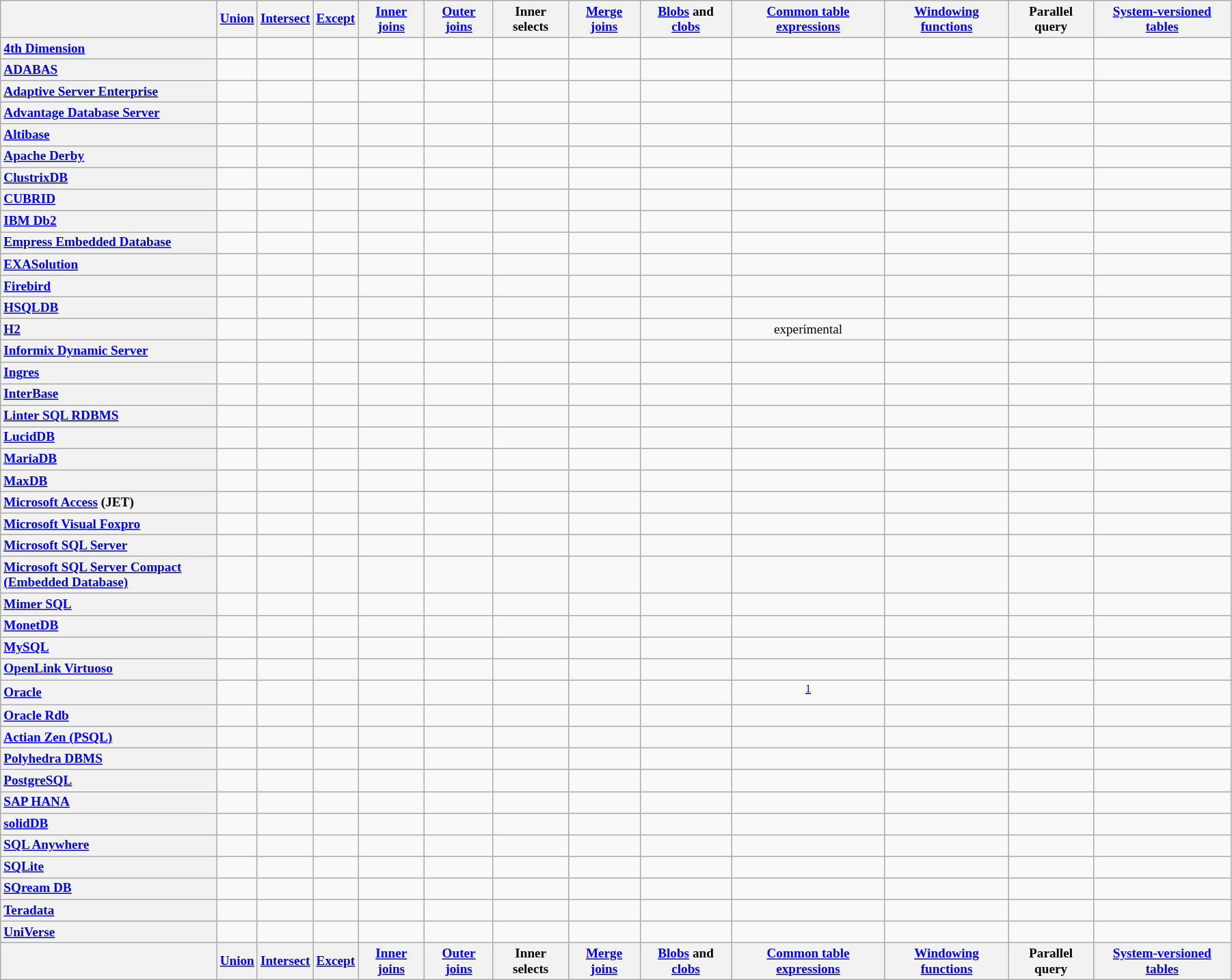<table style="text-align: center; width: 95%; font-size:80%" class="wikitable sortable">
<tr>
<th style="width:16em"></th>
<th><a href='#'>Union</a></th>
<th><a href='#'>Intersect</a></th>
<th><a href='#'>Except</a></th>
<th><a href='#'>Inner joins</a></th>
<th><a href='#'>Outer joins</a></th>
<th>Inner selects</th>
<th><a href='#'>Merge joins</a></th>
<th><a href='#'>Blobs</a> and <a href='#'>clobs</a></th>
<th><a href='#'>Common table expressions</a></th>
<th><a href='#'>Windowing functions</a></th>
<th>Parallel query</th>
<th><a href='#'>System-versioned tables</a></th>
</tr>
<tr>
<th style="text-align:left"><a href='#'>4th Dimension</a></th>
<td></td>
<td></td>
<td></td>
<td></td>
<td></td>
<td></td>
<td></td>
<td></td>
<td></td>
<td></td>
<td></td>
<td></td>
</tr>
<tr>
<th style="text-align:left"><a href='#'>ADABAS</a></th>
<td></td>
<td></td>
<td></td>
<td></td>
<td></td>
<td></td>
<td></td>
<td></td>
<td></td>
<td></td>
<td></td>
<td></td>
</tr>
<tr>
<th style="text-align:left"><a href='#'>Adaptive Server Enterprise</a></th>
<td></td>
<td></td>
<td></td>
<td></td>
<td></td>
<td></td>
<td></td>
<td></td>
<td></td>
<td></td>
<td></td>
<td></td>
</tr>
<tr>
<th style="text-align:left"><a href='#'>Advantage Database Server</a></th>
<td></td>
<td></td>
<td></td>
<td></td>
<td></td>
<td></td>
<td></td>
<td></td>
<td></td>
<td></td>
<td></td>
<td></td>
</tr>
<tr>
<th style="text-align:left"><a href='#'>Altibase</a></th>
<td></td>
<td></td>
<td></td>
<td></td>
<td></td>
<td></td>
<td></td>
<td></td>
<td></td>
<td></td>
<td></td>
<td></td>
</tr>
<tr>
<th style="text-align:left"><a href='#'>Apache Derby</a></th>
<td></td>
<td></td>
<td></td>
<td></td>
<td></td>
<td></td>
<td></td>
<td></td>
<td></td>
<td></td>
<td></td>
<td></td>
</tr>
<tr>
<th style="text-align:left"><a href='#'>ClustrixDB</a></th>
<td></td>
<td></td>
<td></td>
<td></td>
<td></td>
<td></td>
<td></td>
<td></td>
<td></td>
<td></td>
<td></td>
<td></td>
</tr>
<tr>
<th style="text-align:left"><a href='#'>CUBRID</a></th>
<td></td>
<td></td>
<td></td>
<td></td>
<td></td>
<td></td>
<td></td>
<td></td>
<td></td>
<td></td>
<td></td>
<td></td>
</tr>
<tr>
<th style="text-align:left"><a href='#'>IBM Db2</a></th>
<td></td>
<td></td>
<td></td>
<td></td>
<td></td>
<td></td>
<td></td>
<td></td>
<td></td>
<td></td>
<td></td>
<td></td>
</tr>
<tr>
<th style="text-align:left"><a href='#'>Empress Embedded Database</a></th>
<td></td>
<td></td>
<td></td>
<td></td>
<td></td>
<td></td>
<td></td>
<td></td>
<td></td>
<td></td>
<td></td>
<td></td>
</tr>
<tr>
<th style="text-align:left"><a href='#'>EXASolution</a></th>
<td></td>
<td></td>
<td></td>
<td></td>
<td></td>
<td></td>
<td></td>
<td></td>
<td></td>
<td></td>
<td></td>
<td></td>
</tr>
<tr>
<th style="text-align:left"><a href='#'>Firebird</a></th>
<td></td>
<td></td>
<td></td>
<td></td>
<td></td>
<td></td>
<td></td>
<td></td>
<td></td>
<td></td>
<td></td>
<td></td>
</tr>
<tr>
<th style="text-align:left"><a href='#'>HSQLDB</a></th>
<td></td>
<td></td>
<td></td>
<td></td>
<td></td>
<td></td>
<td></td>
<td></td>
<td></td>
<td></td>
<td></td>
<td></td>
</tr>
<tr>
<th style="text-align:left"><a href='#'>H2</a></th>
<td></td>
<td></td>
<td></td>
<td></td>
<td></td>
<td></td>
<td></td>
<td></td>
<td>experimental</td>
<td></td>
<td></td>
<td></td>
</tr>
<tr>
<th style="text-align:left"><a href='#'>Informix Dynamic Server</a></th>
<td></td>
<td></td>
<td></td>
<td></td>
<td></td>
<td></td>
<td></td>
<td></td>
<td></td>
<td></td>
<td></td>
<td></td>
</tr>
<tr>
<th style="text-align:left"><a href='#'>Ingres</a></th>
<td></td>
<td></td>
<td></td>
<td></td>
<td></td>
<td></td>
<td></td>
<td></td>
<td></td>
<td></td>
<td></td>
<td></td>
</tr>
<tr>
<th style="text-align:left"><a href='#'>InterBase</a></th>
<td></td>
<td></td>
<td></td>
<td></td>
<td></td>
<td></td>
<td></td>
<td></td>
<td></td>
<td></td>
<td></td>
<td></td>
</tr>
<tr>
<th style="text-align:left"><a href='#'>Linter SQL RDBMS</a></th>
<td></td>
<td></td>
<td></td>
<td></td>
<td></td>
<td></td>
<td></td>
<td></td>
<td></td>
<td></td>
<td></td>
<td></td>
</tr>
<tr>
<th style="text-align:left"><a href='#'>LucidDB</a></th>
<td></td>
<td></td>
<td></td>
<td></td>
<td></td>
<td></td>
<td></td>
<td></td>
<td></td>
<td></td>
<td></td>
<td></td>
</tr>
<tr>
<th style="text-align:left"><a href='#'>MariaDB</a></th>
<td></td>
<td></td>
<td></td>
<td></td>
<td></td>
<td></td>
<td></td>
<td></td>
<td></td>
<td></td>
<td></td>
<td></td>
</tr>
<tr>
<th style="text-align:left"><a href='#'>MaxDB</a></th>
<td></td>
<td></td>
<td></td>
<td></td>
<td></td>
<td></td>
<td></td>
<td></td>
<td></td>
<td></td>
<td></td>
<td></td>
</tr>
<tr>
<th style="text-align:left"><a href='#'>Microsoft Access</a> (JET)</th>
<td></td>
<td></td>
<td></td>
<td></td>
<td></td>
<td></td>
<td></td>
<td></td>
<td></td>
<td></td>
<td></td>
<td></td>
</tr>
<tr>
<th style="text-align:left"><a href='#'>Microsoft Visual Foxpro</a></th>
<td></td>
<td></td>
<td></td>
<td></td>
<td></td>
<td></td>
<td></td>
<td></td>
<td></td>
<td></td>
<td></td>
<td></td>
</tr>
<tr>
<th style="text-align:left"><a href='#'>Microsoft SQL Server</a></th>
<td></td>
<td></td>
<td></td>
<td></td>
<td></td>
<td></td>
<td></td>
<td></td>
<td></td>
<td></td>
<td></td>
<td></td>
</tr>
<tr>
<th style="text-align:left"><a href='#'>Microsoft SQL Server Compact (Embedded Database)</a></th>
<td></td>
<td></td>
<td></td>
<td></td>
<td></td>
<td></td>
<td></td>
<td></td>
<td></td>
<td></td>
<td></td>
<td></td>
</tr>
<tr>
<th style="text-align:left"><a href='#'>Mimer SQL</a></th>
<td></td>
<td></td>
<td></td>
<td></td>
<td></td>
<td></td>
<td></td>
<td></td>
<td></td>
<td></td>
<td></td>
<td></td>
</tr>
<tr>
<th style="text-align:left"><a href='#'>MonetDB</a></th>
<td></td>
<td></td>
<td></td>
<td></td>
<td></td>
<td></td>
<td></td>
<td></td>
<td></td>
<td></td>
<td></td>
<td></td>
</tr>
<tr>
<th style="text-align:left"><a href='#'>MySQL</a></th>
<td></td>
<td></td>
<td></td>
<td></td>
<td></td>
<td></td>
<td></td>
<td></td>
<td></td>
<td></td>
<td></td>
<td></td>
</tr>
<tr>
<th style="text-align:left"><a href='#'>OpenLink Virtuoso</a></th>
<td></td>
<td></td>
<td></td>
<td></td>
<td></td>
<td></td>
<td></td>
<td></td>
<td></td>
<td></td>
<td></td>
<td></td>
</tr>
<tr>
<th style="text-align:left"><a href='#'>Oracle</a></th>
<td></td>
<td></td>
<td></td>
<td></td>
<td></td>
<td></td>
<td></td>
<td></td>
<td> <sup><a href='#'>1</a></sup></td>
<td></td>
<td></td>
<td></td>
</tr>
<tr>
<th style="text-align:left"><a href='#'>Oracle Rdb</a></th>
<td></td>
<td></td>
<td></td>
<td></td>
<td></td>
<td></td>
<td></td>
<td></td>
<td></td>
<td></td>
<td></td>
<td></td>
</tr>
<tr>
<th style="text-align:left"><a href='#'>Actian Zen (PSQL)</a></th>
<td></td>
<td></td>
<td></td>
<td></td>
<td></td>
<td></td>
<td></td>
<td></td>
<td></td>
<td></td>
<td></td>
<td></td>
</tr>
<tr>
<th style="text-align:left"><a href='#'>Polyhedra DBMS</a></th>
<td></td>
<td></td>
<td></td>
<td></td>
<td></td>
<td></td>
<td></td>
<td></td>
<td></td>
<td></td>
<td></td>
<td></td>
</tr>
<tr>
<th style="text-align:left"><a href='#'>PostgreSQL</a></th>
<td></td>
<td></td>
<td></td>
<td></td>
<td></td>
<td></td>
<td></td>
<td></td>
<td></td>
<td></td>
<td></td>
<td></td>
</tr>
<tr>
<th style="text-align:left"><a href='#'>SAP HANA</a></th>
<td></td>
<td></td>
<td></td>
<td></td>
<td></td>
<td></td>
<td></td>
<td></td>
<td></td>
<td></td>
<td></td>
<td></td>
</tr>
<tr>
<th style="text-align:left"><a href='#'>solidDB</a></th>
<td></td>
<td></td>
<td></td>
<td></td>
<td></td>
<td></td>
<td></td>
<td></td>
<td></td>
<td></td>
<td></td>
<td></td>
</tr>
<tr>
<th style="text-align:left"><a href='#'>SQL Anywhere</a></th>
<td></td>
<td></td>
<td></td>
<td></td>
<td></td>
<td></td>
<td></td>
<td></td>
<td></td>
<td></td>
<td></td>
<td></td>
</tr>
<tr>
<th style="text-align:left"><a href='#'>SQLite</a></th>
<td></td>
<td></td>
<td></td>
<td></td>
<td></td>
<td></td>
<td></td>
<td></td>
<td></td>
<td></td>
<td></td>
<td></td>
</tr>
<tr>
<th style="text-align:left"><a href='#'>SQream DB</a></th>
<td></td>
<td></td>
<td></td>
<td></td>
<td></td>
<td></td>
<td></td>
<td></td>
<td></td>
<td></td>
<td></td>
<td></td>
</tr>
<tr>
<th style="text-align:left"><a href='#'>Teradata</a></th>
<td></td>
<td></td>
<td></td>
<td></td>
<td></td>
<td></td>
<td></td>
<td></td>
<td></td>
<td></td>
<td></td>
<td></td>
</tr>
<tr>
<th style="text-align:left"><a href='#'>UniVerse</a></th>
<td></td>
<td></td>
<td></td>
<td></td>
<td></td>
<td></td>
<td></td>
<td></td>
<td></td>
<td></td>
<td></td>
<td></td>
</tr>
<tr>
<th></th>
<th><a href='#'>Union</a></th>
<th><a href='#'>Intersect</a></th>
<th><a href='#'>Except</a></th>
<th><a href='#'>Inner joins</a></th>
<th><a href='#'>Outer joins</a></th>
<th>Inner selects</th>
<th><a href='#'>Merge joins</a></th>
<th><a href='#'>Blobs</a> and <a href='#'>clobs</a></th>
<th><a href='#'>Common table expressions</a></th>
<th><a href='#'>Windowing functions</a></th>
<th>Parallel query</th>
<th><a href='#'>System-versioned tables</a></th>
</tr>
</table>
